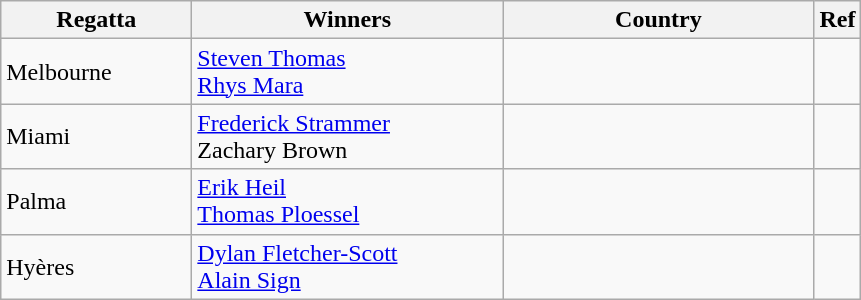<table class="wikitable">
<tr>
<th width=120>Regatta</th>
<th width=200px>Winners</th>
<th width=200px>Country</th>
<th>Ref</th>
</tr>
<tr>
<td>Melbourne</td>
<td><a href='#'>Steven Thomas</a><br><a href='#'>Rhys Mara</a></td>
<td></td>
<td></td>
</tr>
<tr>
<td>Miami</td>
<td><a href='#'>Frederick Strammer</a><br>Zachary Brown</td>
<td></td>
<td></td>
</tr>
<tr>
<td>Palma</td>
<td><a href='#'>Erik Heil</a><br><a href='#'>Thomas Ploessel</a></td>
<td></td>
<td></td>
</tr>
<tr>
<td>Hyères</td>
<td><a href='#'>Dylan Fletcher-Scott</a><br><a href='#'>Alain Sign</a></td>
<td></td>
<td></td>
</tr>
</table>
